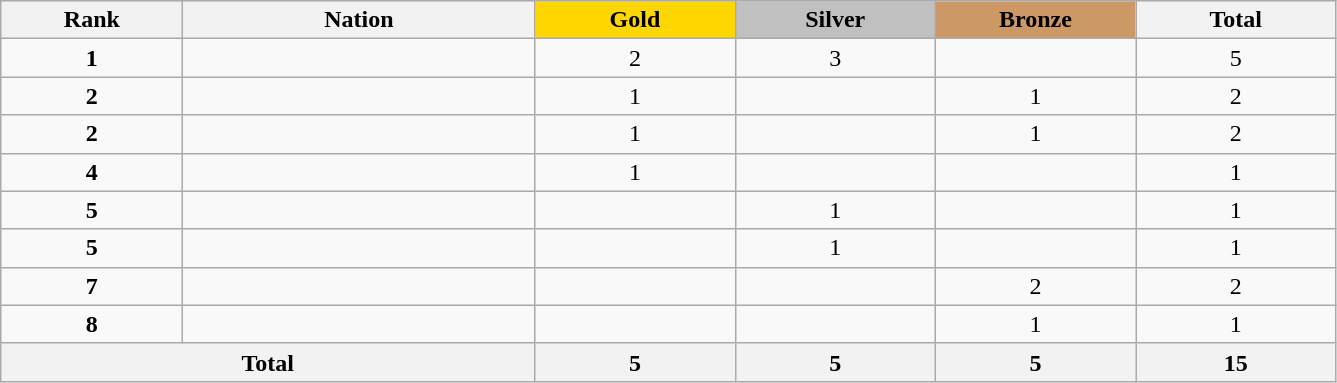<table class="wikitable collapsible autocollapse plainrowheaders" width=70.5% style="text-align:center;">
<tr style="background-color:#EDEDED;">
<th width=100px class="hintergrundfarbe5">Rank</th>
<th width=200px class="hintergrundfarbe6">Nation</th>
<th style="background:    gold; width:15%">Gold</th>
<th style="background:  silver; width:15%">Silver</th>
<th style="background: #CC9966; width:15%">Bronze</th>
<th class="hintergrundfarbe6" style="width:15%">Total</th>
</tr>
<tr>
<td><strong>1</strong></td>
<td align=left></td>
<td>2</td>
<td>3</td>
<td></td>
<td>5</td>
</tr>
<tr>
<td><strong>2</strong></td>
<td align=left></td>
<td>1</td>
<td></td>
<td>1</td>
<td>2</td>
</tr>
<tr>
<td><strong>2</strong></td>
<td align=left></td>
<td>1</td>
<td></td>
<td>1</td>
<td>2</td>
</tr>
<tr>
<td><strong>4</strong></td>
<td align=left></td>
<td>1</td>
<td></td>
<td></td>
<td>1</td>
</tr>
<tr>
<td><strong>5</strong></td>
<td align=left></td>
<td></td>
<td>1</td>
<td></td>
<td>1</td>
</tr>
<tr>
<td><strong>5</strong></td>
<td align=left></td>
<td></td>
<td>1</td>
<td></td>
<td>1</td>
</tr>
<tr>
<td><strong>7</strong></td>
<td align=left></td>
<td></td>
<td></td>
<td>2</td>
<td>2</td>
</tr>
<tr>
<td><strong>8</strong></td>
<td align=left></td>
<td></td>
<td></td>
<td>1</td>
<td>1</td>
</tr>
<tr>
<th colspan=2>Total</th>
<th>5</th>
<th>5</th>
<th>5</th>
<th>15</th>
</tr>
</table>
